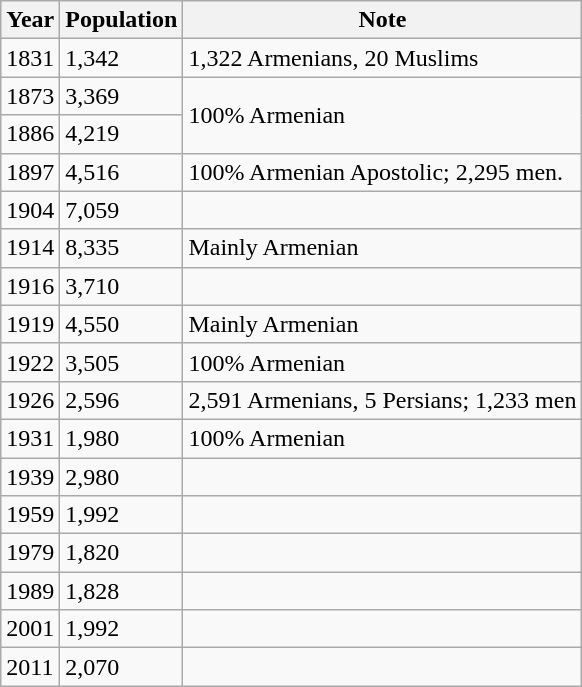<table class="wikitable mw-collapsible mw-collapsed">
<tr>
<th>Year</th>
<th>Population</th>
<th>Note</th>
</tr>
<tr>
<td>1831</td>
<td>1,342</td>
<td>1,322 Armenians, 20 Muslims</td>
</tr>
<tr>
<td>1873</td>
<td>3,369</td>
<td rowspan="2">100% Armenian</td>
</tr>
<tr>
<td>1886</td>
<td>4,219</td>
</tr>
<tr>
<td>1897</td>
<td>4,516</td>
<td>100% Armenian Apostolic; 2,295 men.</td>
</tr>
<tr>
<td>1904</td>
<td>7,059</td>
<td></td>
</tr>
<tr>
<td>1914</td>
<td>8,335</td>
<td>Mainly Armenian</td>
</tr>
<tr>
<td>1916</td>
<td>3,710</td>
<td></td>
</tr>
<tr>
<td>1919</td>
<td>4,550</td>
<td>Mainly Armenian</td>
</tr>
<tr>
<td>1922</td>
<td>3,505</td>
<td>100% Armenian</td>
</tr>
<tr>
<td>1926</td>
<td>2,596</td>
<td>2,591 Armenians, 5 Persians; 1,233 men</td>
</tr>
<tr>
<td>1931</td>
<td>1,980</td>
<td>100% Armenian</td>
</tr>
<tr>
<td>1939</td>
<td>2,980</td>
<td></td>
</tr>
<tr>
<td>1959</td>
<td>1,992</td>
<td></td>
</tr>
<tr>
<td>1979</td>
<td>1,820</td>
<td></td>
</tr>
<tr>
<td>1989</td>
<td>1,828</td>
<td></td>
</tr>
<tr>
<td>2001</td>
<td>1,992</td>
<td></td>
</tr>
<tr>
<td>2011</td>
<td>2,070</td>
<td></td>
</tr>
</table>
